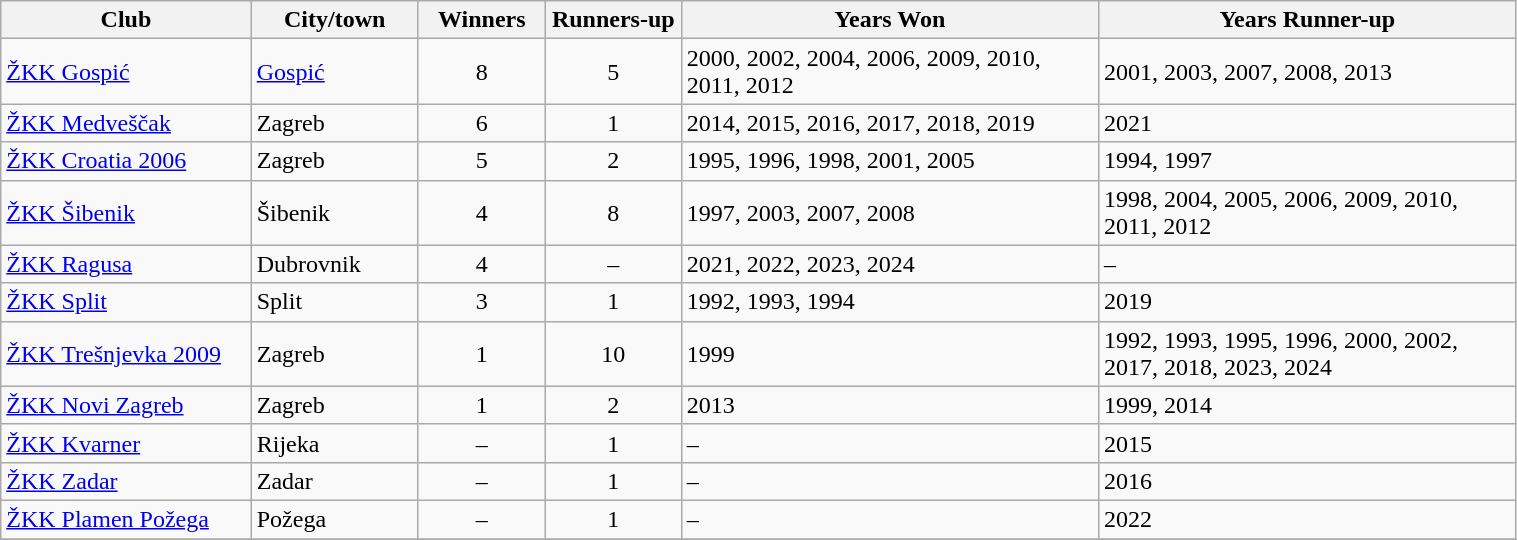<table class="wikitable" width=80%>
<tr>
<th width=12%>Club</th>
<th width=8%>City/town</th>
<th width=5%>Winners</th>
<th width=5%>Runners-up</th>
<th width=20%>Years Won</th>
<th width=20%>Years Runner-up</th>
</tr>
<tr>
<td><a href='#'>ŽKK Gospić</a></td>
<td><a href='#'>Gospić</a></td>
<td align=center>8</td>
<td align=center>5</td>
<td>2000, 2002, 2004, 2006, 2009, 2010, 2011, 2012</td>
<td>2001, 2003, 2007, 2008, 2013</td>
</tr>
<tr>
<td><a href='#'>ŽKK Medveščak</a></td>
<td>Zagreb</td>
<td align=center>6</td>
<td align=center>1</td>
<td>2014, 2015, 2016, 2017, 2018, 2019</td>
<td>2021</td>
</tr>
<tr>
<td><a href='#'>ŽKK Croatia 2006</a></td>
<td>Zagreb</td>
<td align=center>5</td>
<td align=center>2</td>
<td>1995, 1996, 1998, 2001, 2005</td>
<td>1994, 1997</td>
</tr>
<tr>
<td><a href='#'>ŽKK Šibenik</a></td>
<td>Šibenik</td>
<td align=center>4</td>
<td align=center>8</td>
<td>1997, 2003, 2007, 2008</td>
<td>1998, 2004, 2005, 2006, 2009, 2010, 2011, 2012</td>
</tr>
<tr>
<td><a href='#'>ŽKK Ragusa</a></td>
<td>Dubrovnik</td>
<td align=center>4</td>
<td align=center>–</td>
<td>2021, 2022, 2023, 2024</td>
<td>–</td>
</tr>
<tr>
<td><a href='#'>ŽKK Split</a></td>
<td>Split</td>
<td align=center>3</td>
<td align=center>1</td>
<td>1992, 1993, 1994</td>
<td>2019</td>
</tr>
<tr>
<td><a href='#'>ŽKK Trešnjevka 2009</a></td>
<td>Zagreb</td>
<td align=center>1</td>
<td align=center>10</td>
<td>1999</td>
<td>1992, 1993, 1995, 1996, 2000, 2002, 2017, 2018, 2023, 2024</td>
</tr>
<tr>
<td><a href='#'>ŽKK Novi Zagreb</a></td>
<td>Zagreb</td>
<td align=center>1</td>
<td align=center>2</td>
<td>2013</td>
<td>1999, 2014</td>
</tr>
<tr>
<td><a href='#'>ŽKK Kvarner</a></td>
<td>Rijeka</td>
<td align=center>–</td>
<td align=center>1</td>
<td>–</td>
<td>2015</td>
</tr>
<tr>
<td><a href='#'>ŽKK Zadar</a></td>
<td>Zadar</td>
<td align=center>–</td>
<td align=center>1</td>
<td>–</td>
<td>2016</td>
</tr>
<tr>
<td><a href='#'>ŽKK Plamen Požega</a></td>
<td>Požega</td>
<td align=center>–</td>
<td align=center>1</td>
<td>–</td>
<td>2022</td>
</tr>
<tr>
</tr>
</table>
